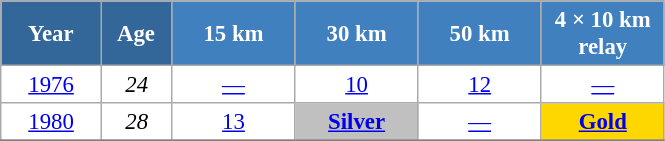<table class="wikitable" style="font-size:95%; text-align:center; border:grey solid 1px; border-collapse:collapse; background:#ffffff;">
<tr>
<th style="background-color:#369; color:white; width:60px;"> Year </th>
<th style="background-color:#369; color:white; width:40px;"> Age </th>
<th style="background-color:#4180be; color:white; width:75px;"> 15 km </th>
<th style="background-color:#4180be; color:white; width:75px;"> 30 km </th>
<th style="background-color:#4180be; color:white; width:75px;"> 50 km </th>
<th style="background-color:#4180be; color:white; width:75px;"> 4 × 10 km <br> relay </th>
</tr>
<tr>
<td><a href='#'>1976</a></td>
<td><em>24</em></td>
<td><a href='#'>—</a></td>
<td><a href='#'>10</a></td>
<td><a href='#'>12</a></td>
<td><a href='#'>—</a></td>
</tr>
<tr>
<td><a href='#'>1980</a></td>
<td><em>28</em></td>
<td><a href='#'>13</a></td>
<td style="background:silver;"><a href='#'><strong>Silver</strong></a></td>
<td><a href='#'>—</a></td>
<td style="background:gold;"><a href='#'><strong>Gold</strong></a></td>
</tr>
<tr>
</tr>
</table>
